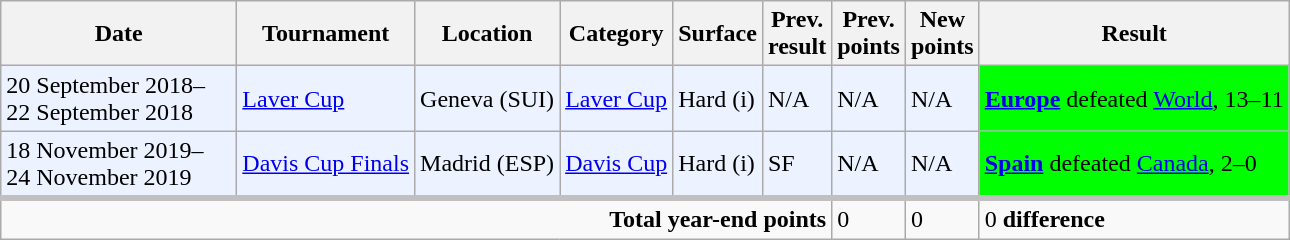<table class="wikitable" style="text-align:left">
<tr>
<th style="width:150px">Date</th>
<th>Tournament</th>
<th>Location</th>
<th>Category</th>
<th>Surface</th>
<th>Prev.<br>result</th>
<th>Prev.<br>points</th>
<th>New<br>points</th>
<th>Result</th>
</tr>
<tr style="background:#ECF2FF;">
<td>20 September 2018–<br>22 September 2018</td>
<td><a href='#'>Laver Cup</a></td>
<td>Geneva (SUI)</td>
<td><a href='#'>Laver Cup</a></td>
<td>Hard (i)</td>
<td>N/A</td>
<td>N/A</td>
<td>N/A</td>
<td style="background:lime;"><strong> <a href='#'>Europe</a></strong> defeated  <a href='#'>World</a>, 13–11</td>
</tr>
<tr style="background:#ECF2FF;">
<td>18 November 2019–<br>24 November 2019</td>
<td><a href='#'>Davis Cup Finals</a></td>
<td>Madrid (ESP)</td>
<td><a href='#'>Davis Cup</a></td>
<td>Hard (i)</td>
<td>SF</td>
<td>N/A</td>
<td>N/A</td>
<td style="background:lime;"><strong> <a href='#'>Spain</a></strong> defeated  <a href='#'>Canada</a>, 2–0</td>
</tr>
<tr style="border-top:4px solid silver;">
<td colspan=6 align=right><strong>Total year-end points</strong></td>
<td>0</td>
<td>0</td>
<td> 0 <strong>difference</strong></td>
</tr>
</table>
